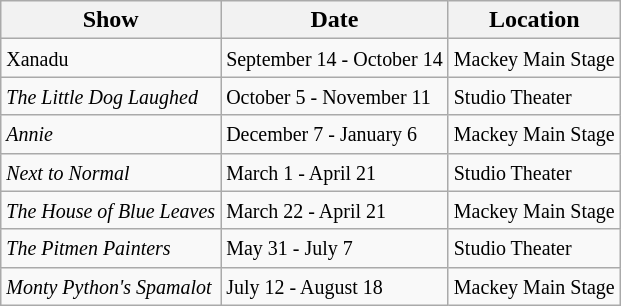<table class="wikitable">
<tr>
<th>Show</th>
<th>Date</th>
<th>Location</th>
</tr>
<tr>
<td><small>Xanadu</small></td>
<td><small>September 14  - October 14</small></td>
<td><small>Mackey Main Stage</small></td>
</tr>
<tr>
<td><em><small>The Little Dog Laughed</small></em></td>
<td><small>October 5 - November 11</small></td>
<td><small>Studio Theater</small></td>
</tr>
<tr>
<td><small><em>Annie</em></small></td>
<td><small>December 7 - January 6</small></td>
<td><small>Mackey Main Stage</small></td>
</tr>
<tr>
<td><em><small>Next to Normal</small></em></td>
<td><small>March 1 - April 21</small></td>
<td><small>Studio Theater</small></td>
</tr>
<tr>
<td><small><em>The House of Blue Leaves</em></small></td>
<td><small>March 22 - April 21</small></td>
<td><small>Mackey Main Stage</small></td>
</tr>
<tr>
<td><em><small>The Pitmen Painters</small></em></td>
<td><small>May 31 - July 7</small></td>
<td><small>Studio Theater</small></td>
</tr>
<tr>
<td><small><em>Monty Python's Spamalot</em></small></td>
<td><small>July 12 - August 18</small></td>
<td><small>Mackey Main Stage</small></td>
</tr>
</table>
